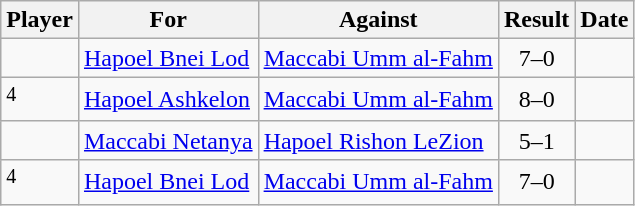<table class="wikitable sortable">
<tr>
<th>Player</th>
<th>For</th>
<th>Against</th>
<th style="text-align:center">Result</th>
<th>Date</th>
</tr>
<tr>
<td> </td>
<td><a href='#'>Hapoel Bnei Lod</a></td>
<td><a href='#'>Maccabi Umm al-Fahm</a></td>
<td style="text-align:center;">7–0</td>
<td></td>
</tr>
<tr>
<td> <sup>4</sup></td>
<td><a href='#'>Hapoel Ashkelon</a></td>
<td><a href='#'>Maccabi Umm al-Fahm</a></td>
<td style="text-align:center;">8–0</td>
<td></td>
</tr>
<tr>
<td> </td>
<td><a href='#'>Maccabi Netanya</a></td>
<td><a href='#'>Hapoel Rishon LeZion</a></td>
<td style="text-align:center;">5–1</td>
<td></td>
</tr>
<tr>
<td> <sup>4</sup></td>
<td><a href='#'>Hapoel Bnei Lod</a></td>
<td><a href='#'>Maccabi Umm al-Fahm</a></td>
<td style="text-align:center;">7–0</td>
<td></td>
</tr>
</table>
